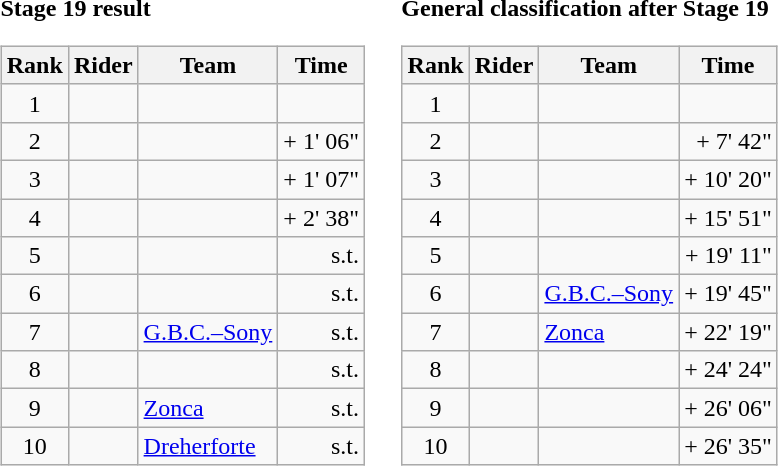<table>
<tr>
<td><strong>Stage 19 result</strong><br><table class="wikitable">
<tr>
<th scope="col">Rank</th>
<th scope="col">Rider</th>
<th scope="col">Team</th>
<th scope="col">Time</th>
</tr>
<tr>
<td style="text-align:center;">1</td>
<td></td>
<td></td>
<td style="text-align:right;"></td>
</tr>
<tr>
<td style="text-align:center;">2</td>
<td></td>
<td></td>
<td style="text-align:right;">+ 1' 06"</td>
</tr>
<tr>
<td style="text-align:center;">3</td>
<td></td>
<td></td>
<td style="text-align:right;">+ 1' 07"</td>
</tr>
<tr>
<td style="text-align:center;">4</td>
<td></td>
<td></td>
<td style="text-align:right;">+ 2' 38"</td>
</tr>
<tr>
<td style="text-align:center;">5</td>
<td></td>
<td></td>
<td style="text-align:right;">s.t.</td>
</tr>
<tr>
<td style="text-align:center;">6</td>
<td></td>
<td></td>
<td style="text-align:right;">s.t.</td>
</tr>
<tr>
<td style="text-align:center;">7</td>
<td></td>
<td><a href='#'>G.B.C.–Sony</a></td>
<td style="text-align:right;">s.t.</td>
</tr>
<tr>
<td style="text-align:center;">8</td>
<td></td>
<td></td>
<td style="text-align:right;">s.t.</td>
</tr>
<tr>
<td style="text-align:center;">9</td>
<td></td>
<td><a href='#'>Zonca</a></td>
<td style="text-align:right;">s.t.</td>
</tr>
<tr>
<td style="text-align:center;">10</td>
<td></td>
<td><a href='#'>Dreherforte</a></td>
<td style="text-align:right;">s.t.</td>
</tr>
</table>
</td>
<td></td>
<td><strong>General classification after Stage 19</strong><br><table class="wikitable">
<tr>
<th scope="col">Rank</th>
<th scope="col">Rider</th>
<th scope="col">Team</th>
<th scope="col">Time</th>
</tr>
<tr>
<td style="text-align:center;">1</td>
<td></td>
<td></td>
<td style="text-align:right;"></td>
</tr>
<tr>
<td style="text-align:center;">2</td>
<td></td>
<td></td>
<td style="text-align:right;">+ 7' 42"</td>
</tr>
<tr>
<td style="text-align:center;">3</td>
<td></td>
<td></td>
<td style="text-align:right;">+ 10' 20"</td>
</tr>
<tr>
<td style="text-align:center;">4</td>
<td></td>
<td></td>
<td style="text-align:right;">+ 15' 51"</td>
</tr>
<tr>
<td style="text-align:center;">5</td>
<td></td>
<td></td>
<td style="text-align:right;">+ 19' 11"</td>
</tr>
<tr>
<td style="text-align:center;">6</td>
<td></td>
<td><a href='#'>G.B.C.–Sony</a></td>
<td style="text-align:right;">+ 19' 45"</td>
</tr>
<tr>
<td style="text-align:center;">7</td>
<td></td>
<td><a href='#'>Zonca</a></td>
<td style="text-align:right;">+ 22' 19"</td>
</tr>
<tr>
<td style="text-align:center;">8</td>
<td></td>
<td></td>
<td style="text-align:right;">+ 24' 24"</td>
</tr>
<tr>
<td style="text-align:center;">9</td>
<td></td>
<td></td>
<td style="text-align:right;">+ 26' 06"</td>
</tr>
<tr>
<td style="text-align:center;">10</td>
<td></td>
<td></td>
<td style="text-align:right;">+ 26' 35"</td>
</tr>
</table>
</td>
</tr>
</table>
